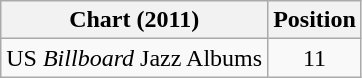<table class="wikitable sortable plainrowheaders">
<tr>
<th>Chart (2011)</th>
<th>Position</th>
</tr>
<tr>
<td>US <em>Billboard</em> Jazz Albums</td>
<td style="text-align:center;">11</td>
</tr>
</table>
